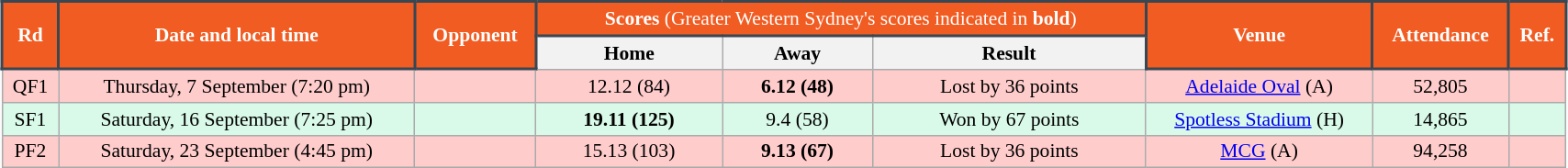<table class="wikitable" style="font-size:90%; text-align:center; width: 90%; margin-left: auto; margin-right: auto;">
<tr style="background:#f15c22; color: white;">
<td rowspan=2 style="border: solid #384752 2px;"><strong>Rd</strong></td>
<td rowspan=2 style="border: solid #384752 2px;"><strong>Date and local time</strong></td>
<td rowspan=2 style="border: solid #384752 2px;"><strong>Opponent</strong></td>
<td colspan=3 style="border: solid #384752 2px;"><strong>Scores</strong> (Greater Western Sydney's scores indicated in <strong>bold</strong>)</td>
<td rowspan=2 style="border: solid #384752 2px;"><strong>Venue</strong></td>
<td rowspan=2 style="border: solid #384752 2px;"><strong>Attendance</strong></td>
<td rowspan=2 style="border: solid #384752 2px;"><strong>Ref.</strong></td>
</tr>
<tr>
<th><span>Home</span></th>
<th><span>Away</span></th>
<th><span>Result</span></th>
</tr>
<tr style="background:#fcc">
<td>QF1</td>
<td>Thursday, 7 September (7:20 pm)</td>
<td></td>
<td>12.12 (84)</td>
<td><strong>6.12 (48)</strong></td>
<td>Lost by 36 points</td>
<td><a href='#'>Adelaide Oval</a> (A)</td>
<td>52,805</td>
<td></td>
</tr>
<tr style="background:#d9f9e9">
<td>SF1</td>
<td>Saturday, 16 September (7:25 pm)</td>
<td></td>
<td><strong>19.11 (125)</strong></td>
<td>9.4 (58)</td>
<td>Won by 67 points</td>
<td><a href='#'>Spotless Stadium</a> (H)</td>
<td>14,865</td>
<td></td>
</tr>
<tr style="background:#fcc">
<td>PF2</td>
<td>Saturday, 23 September (4:45 pm)</td>
<td></td>
<td>15.13 (103)</td>
<td><strong>9.13 (67)</strong></td>
<td>Lost by 36 points</td>
<td><a href='#'>MCG</a> (A)</td>
<td>94,258</td>
<td></td>
</tr>
</table>
